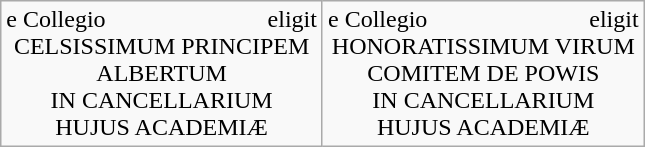<table class="wikitable" style="text-align: center; width: 350px; height: 50px;">
<tr>
<td valign="center">e Collegio                           eligit<br>CELSISSIMUM PRINCIPEM<br><span>ALBERTUM</span><br>IN CANCELLARIUM<br>HUJUS ACADEMIÆ</td>
<td valign="center">e Collegio                           eligit<br>HONORATISSIMUM VIRUM<br><span>COMITEM DE POWIS</span><br>IN CANCELLARIUM<br>HUJUS ACADEMIÆ</td>
</tr>
</table>
